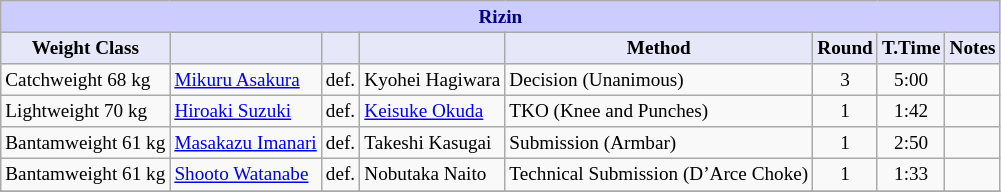<table class="wikitable" style="font-size: 80%;">
<tr>
<th colspan="8" style="background-color: #ccf; color: #000080; text-align: center;"><strong>Rizin</strong></th>
</tr>
<tr>
<th colspan="1" style="background-color: #E6E8FA; color: #000000; text-align: center;">Weight Class</th>
<th colspan="1" style="background-color: #E6E8FA; color: #000000; text-align: center;"></th>
<th colspan="1" style="background-color: #E6E8FA; color: #000000; text-align: center;"></th>
<th colspan="1" style="background-color: #E6E8FA; color: #000000; text-align: center;"></th>
<th colspan="1" style="background-color: #E6E8FA; color: #000000; text-align: center;">Method</th>
<th colspan="1" style="background-color: #E6E8FA; color: #000000; text-align: center;">Round</th>
<th colspan="1" style="background-color: #E6E8FA; color: #000000; text-align: center;">T.Time</th>
<th colspan="1" style="background-color: #E6E8FA; color: #000000; text-align: center;">Notes</th>
</tr>
<tr>
<td>Catchweight 68 kg</td>
<td> <a href='#'>Mikuru Asakura</a></td>
<td align=center>def.</td>
<td> Kyohei Hagiwara</td>
<td>Decision (Unanimous)</td>
<td align=center>3</td>
<td align=center>5:00</td>
<td></td>
</tr>
<tr>
<td>Lightweight 70 kg</td>
<td> <a href='#'>Hiroaki Suzuki</a></td>
<td align=center>def.</td>
<td> <a href='#'>Keisuke Okuda</a></td>
<td>TKO (Knee and Punches)</td>
<td align=center>1</td>
<td align=center>1:42</td>
<td></td>
</tr>
<tr>
<td>Bantamweight 61 kg</td>
<td> <a href='#'>Masakazu Imanari</a></td>
<td align=center>def.</td>
<td> Takeshi Kasugai</td>
<td>Submission (Armbar)</td>
<td align=center>1</td>
<td align=center>2:50</td>
<td></td>
</tr>
<tr>
<td>Bantamweight 61 kg</td>
<td> <a href='#'>Shooto Watanabe</a></td>
<td align=center>def.</td>
<td> Nobutaka Naito</td>
<td>Technical Submission (D’Arce Choke)</td>
<td align=center>1</td>
<td align=center>1:33</td>
<td></td>
</tr>
<tr>
</tr>
</table>
